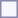<table style="border:1px solid #8888aa; background-color:#f7f8ff; padding:5px; font-size:95%; margin: 0px 12px 12px 0px;">
</table>
